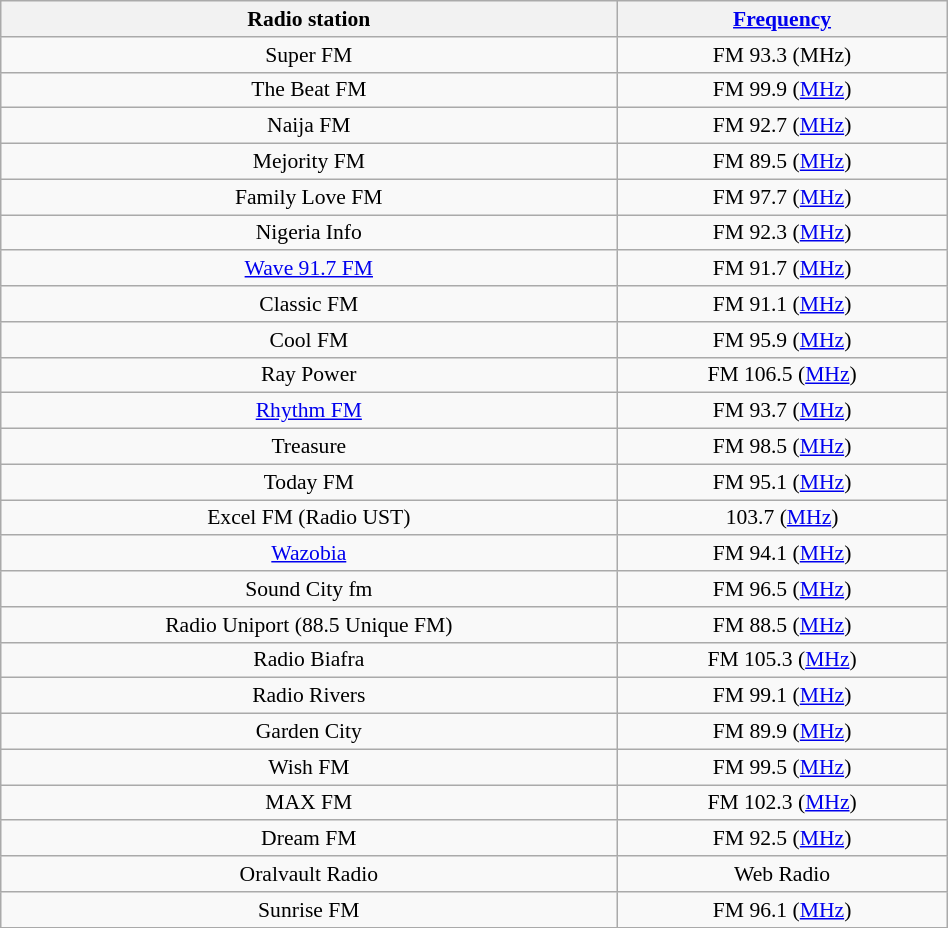<table class="wikitable sortable" width="50%" style="text-align:center; font-size: 90%">
<tr>
<th>Radio station</th>
<th><a href='#'>Frequency</a></th>
</tr>
<tr>
<td>Super FM</td>
<td>FM 93.3 (MHz)</td>
</tr>
<tr>
<td>The Beat FM</td>
<td>FM 99.9 (<a href='#'>MHz</a>)</td>
</tr>
<tr>
<td>Naija FM</td>
<td>FM 92.7 (<a href='#'>MHz</a>)</td>
</tr>
<tr>
<td>Mejority FM</td>
<td>FM 89.5 (<a href='#'>MHz</a>)</td>
</tr>
<tr>
<td>Family Love FM</td>
<td>FM 97.7 (<a href='#'>MHz</a>)</td>
</tr>
<tr>
<td>Nigeria Info</td>
<td>FM 92.3 (<a href='#'>MHz</a>)</td>
</tr>
<tr>
<td><a href='#'>Wave 91.7 FM</a></td>
<td>FM 91.7 (<a href='#'>MHz</a>)</td>
</tr>
<tr>
<td>Classic FM</td>
<td>FM 91.1 (<a href='#'>MHz</a>)</td>
</tr>
<tr>
<td>Cool FM</td>
<td>FM 95.9 (<a href='#'>MHz</a>)</td>
</tr>
<tr>
<td>Ray Power</td>
<td>FM 106.5 (<a href='#'>MHz</a>)</td>
</tr>
<tr>
<td><a href='#'>Rhythm FM</a></td>
<td>FM 93.7 (<a href='#'>MHz</a>)</td>
</tr>
<tr>
<td>Treasure</td>
<td>FM 98.5 (<a href='#'>MHz</a>)</td>
</tr>
<tr>
<td>Today FM</td>
<td>FM 95.1 (<a href='#'>MHz</a>)</td>
</tr>
<tr>
<td>Excel FM (Radio UST)</td>
<td>103.7 (<a href='#'>MHz</a>)</td>
</tr>
<tr>
<td><a href='#'>Wazobia</a></td>
<td>FM 94.1 (<a href='#'>MHz</a>)</td>
</tr>
<tr>
<td>Sound City fm</td>
<td>FM 96.5 (<a href='#'>MHz</a>)</td>
</tr>
<tr>
<td>Radio Uniport (88.5 Unique FM)</td>
<td>FM 88.5 (<a href='#'>MHz</a>)</td>
</tr>
<tr>
<td>Radio Biafra</td>
<td>FM 105.3 (<a href='#'>MHz</a>)</td>
</tr>
<tr>
<td>Radio Rivers</td>
<td>FM 99.1 (<a href='#'>MHz</a>)</td>
</tr>
<tr>
<td>Garden City</td>
<td>FM 89.9 (<a href='#'>MHz</a>)</td>
</tr>
<tr>
<td>Wish FM</td>
<td>FM 99.5 (<a href='#'>MHz</a>)</td>
</tr>
<tr>
<td>MAX FM</td>
<td>FM 102.3 (<a href='#'>MHz</a>)</td>
</tr>
<tr>
<td>Dream FM</td>
<td>FM 92.5 (<a href='#'>MHz</a>)</td>
</tr>
<tr>
<td>Oralvault Radio</td>
<td>Web Radio</td>
</tr>
<tr>
<td>Sunrise FM</td>
<td>FM 96.1 (<a href='#'>MHz</a>)</td>
</tr>
</table>
